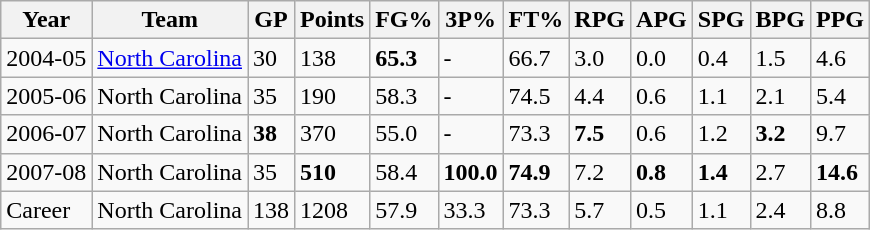<table class="wikitable">
<tr>
<th>Year</th>
<th>Team</th>
<th>GP</th>
<th>Points</th>
<th>FG%</th>
<th>3P%</th>
<th>FT%</th>
<th>RPG</th>
<th>APG</th>
<th>SPG</th>
<th>BPG</th>
<th>PPG</th>
</tr>
<tr>
<td>2004-05</td>
<td><a href='#'>North Carolina</a></td>
<td>30</td>
<td>138</td>
<td><strong>65.3</strong></td>
<td>-</td>
<td>66.7</td>
<td>3.0</td>
<td>0.0</td>
<td>0.4</td>
<td>1.5</td>
<td>4.6</td>
</tr>
<tr>
<td>2005-06</td>
<td>North Carolina</td>
<td>35</td>
<td>190</td>
<td>58.3</td>
<td>-</td>
<td>74.5</td>
<td>4.4</td>
<td>0.6</td>
<td>1.1</td>
<td>2.1</td>
<td>5.4</td>
</tr>
<tr>
<td>2006-07</td>
<td>North Carolina</td>
<td><strong>38</strong></td>
<td>370</td>
<td>55.0</td>
<td>-</td>
<td>73.3</td>
<td><strong>7.5</strong></td>
<td>0.6</td>
<td>1.2</td>
<td><strong>3.2</strong></td>
<td>9.7</td>
</tr>
<tr>
<td>2007-08</td>
<td>North Carolina</td>
<td>35</td>
<td><strong>510</strong></td>
<td>58.4</td>
<td><strong>100.0</strong></td>
<td><strong>74.9</strong></td>
<td>7.2</td>
<td><strong>0.8</strong></td>
<td><strong>1.4</strong></td>
<td>2.7</td>
<td><strong>14.6</strong></td>
</tr>
<tr>
<td>Career</td>
<td>North Carolina</td>
<td>138</td>
<td>1208</td>
<td>57.9</td>
<td>33.3</td>
<td>73.3</td>
<td>5.7</td>
<td>0.5</td>
<td>1.1</td>
<td>2.4</td>
<td>8.8</td>
</tr>
</table>
